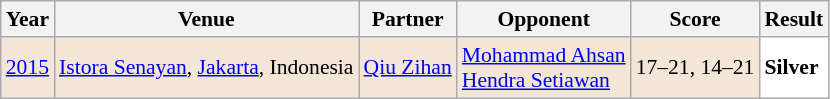<table class="sortable wikitable" style="font-size: 90%;">
<tr>
<th>Year</th>
<th>Venue</th>
<th>Partner</th>
<th>Opponent</th>
<th>Score</th>
<th>Result</th>
</tr>
<tr style="background:#F3E6D7">
<td align="center"><a href='#'>2015</a></td>
<td align="left"><a href='#'>Istora Senayan</a>, <a href='#'>Jakarta</a>, Indonesia</td>
<td align="left"> <a href='#'>Qiu Zihan</a></td>
<td align="left"> <a href='#'>Mohammad Ahsan</a><br> <a href='#'>Hendra Setiawan</a></td>
<td align="left">17–21, 14–21</td>
<td style="text-align:left; background:white"> <strong>Silver</strong></td>
</tr>
</table>
